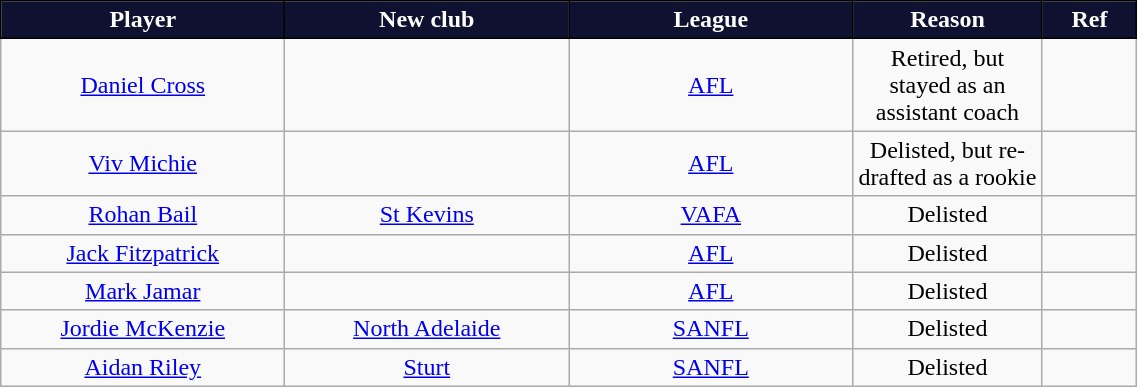<table class="wikitable" style="text-align:center; font-size:100%; width:60%">
<tr style="color:#FFFFFF;">
<th style="background:#0F1131; border: solid black 1px; width: 15%">Player</th>
<th style="background:#0F1131; border: solid black 1px; width: 15%">New club</th>
<th style="background:#0F1131; border: solid black 1px; width: 15%">League</th>
<th style="background:#0F1131; border: solid black 1px; width: 10%">Reason</th>
<th style="background:#0F1131; border: solid black 1px; width: 5%">Ref</th>
</tr>
<tr>
<td><a href='#'>Daniel Cross</a></td>
<td></td>
<td><a href='#'>AFL</a></td>
<td>Retired, but stayed as an assistant coach</td>
<td></td>
</tr>
<tr>
<td><a href='#'>Viv Michie</a></td>
<td></td>
<td><a href='#'>AFL</a></td>
<td>Delisted, but re-drafted as a rookie</td>
<td></td>
</tr>
<tr>
<td><a href='#'>Rohan Bail</a></td>
<td><a href='#'>St Kevins</a></td>
<td><a href='#'>VAFA</a></td>
<td>Delisted</td>
<td></td>
</tr>
<tr>
<td><a href='#'>Jack Fitzpatrick</a></td>
<td></td>
<td><a href='#'>AFL</a></td>
<td>Delisted</td>
<td></td>
</tr>
<tr>
<td><a href='#'>Mark Jamar</a></td>
<td></td>
<td><a href='#'>AFL</a></td>
<td>Delisted</td>
<td></td>
</tr>
<tr>
<td><a href='#'>Jordie McKenzie</a></td>
<td><a href='#'>North Adelaide</a></td>
<td><a href='#'>SANFL</a></td>
<td>Delisted</td>
<td></td>
</tr>
<tr>
<td><a href='#'>Aidan Riley</a></td>
<td><a href='#'>Sturt</a></td>
<td><a href='#'>SANFL</a></td>
<td>Delisted</td>
<td></td>
</tr>
</table>
